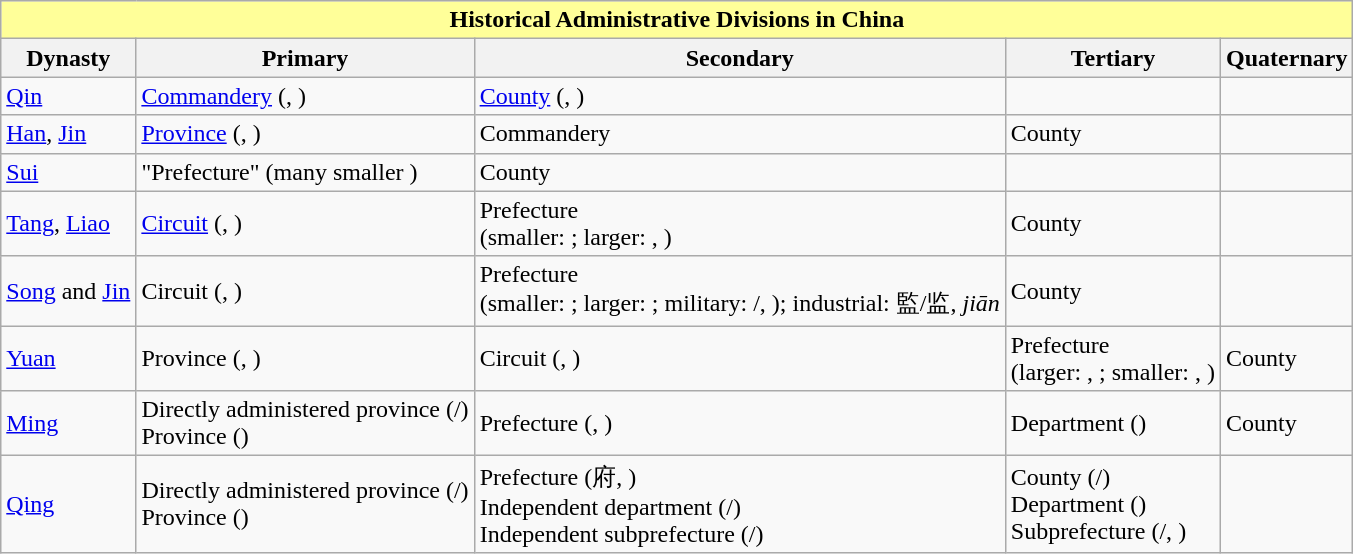<table class="wikitable">
<tr>
<th colspan="5" style="background: #ffff99;"><strong>Historical Administrative Divisions in China</strong></th>
</tr>
<tr>
<th>Dynasty</th>
<th>Primary</th>
<th>Secondary</th>
<th>Tertiary</th>
<th>Quaternary</th>
</tr>
<tr>
<td><a href='#'>Qin</a></td>
<td><a href='#'>Commandery</a> (, <em></em>)</td>
<td><a href='#'>County</a> (, <em></em>)</td>
<td> </td>
<td> </td>
</tr>
<tr>
<td><a href='#'>Han</a>, <a href='#'>Jin</a></td>
<td><a href='#'>Province</a> (, <em></em>)</td>
<td>Commandery</td>
<td>County</td>
<td> </td>
</tr>
<tr>
<td><a href='#'>Sui</a></td>
<td>"Prefecture" (many smaller )</td>
<td>County</td>
<td> </td>
<td> </td>
</tr>
<tr>
<td><a href='#'>Tang</a>, <a href='#'>Liao</a></td>
<td><a href='#'>Circuit</a> (, <em></em>)</td>
<td>Prefecture <br>(smaller: ; larger: , )</td>
<td>County</td>
<td> </td>
</tr>
<tr>
<td><a href='#'>Song</a> and <a href='#'>Jin</a></td>
<td>Circuit (, <em></em>)</td>
<td>Prefecture<br>(smaller: ; larger: ; military: /, <em></em>); industrial: 監/监, <em>jiān</em></td>
<td>County</td>
<td> </td>
</tr>
<tr>
<td><a href='#'>Yuan</a></td>
<td>Province (, <em></em>)</td>
<td>Circuit (, <em></em>)</td>
<td>Prefecture<br>(larger: , <em></em>; smaller: , <em></em>)</td>
<td>County</td>
</tr>
<tr>
<td><a href='#'>Ming</a></td>
<td>Directly administered province  (/)<br>Province ()</td>
<td>Prefecture (, <em></em>)</td>
<td>Department ()</td>
<td>County</td>
</tr>
<tr>
<td><a href='#'>Qing</a></td>
<td>Directly administered province (/)<br>Province ()</td>
<td>Prefecture (府, <em></em>)<br>Independent department (/)<br>Independent subprefecture (/)</td>
<td>County (/)<br>Department ()<br>Subprefecture (/, <em></em>)</td>
<td></td>
</tr>
</table>
